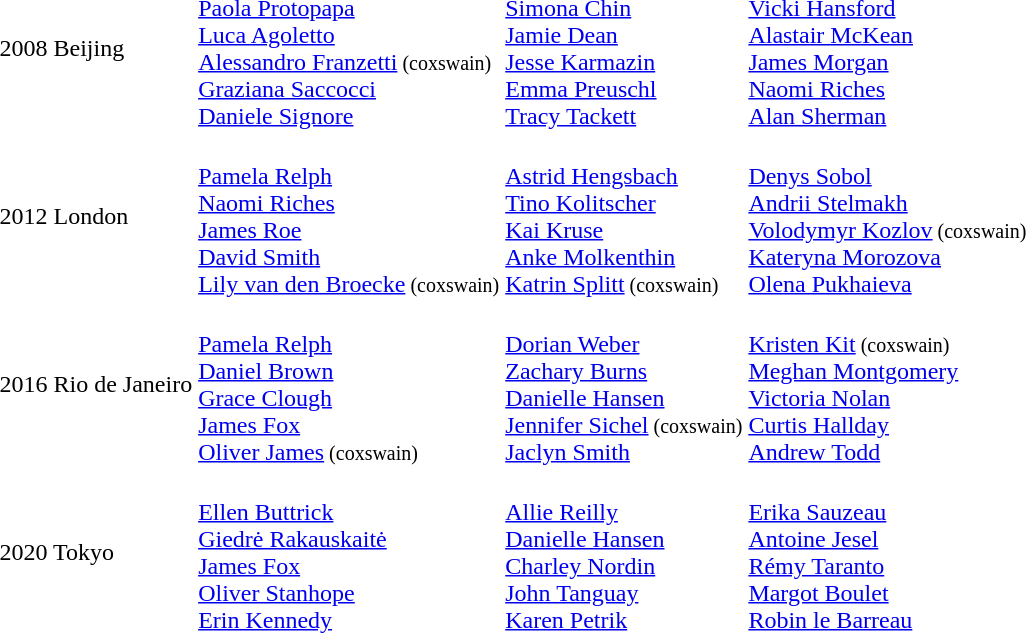<table>
<tr>
<td>2008 Beijing <br></td>
<td><br><a href='#'>Paola Protopapa</a><br><a href='#'>Luca Agoletto</a><br><a href='#'>Alessandro Franzetti</a><small> (coxswain)</small><br><a href='#'>Graziana Saccocci</a><br><a href='#'>Daniele Signore</a></td>
<td><br><a href='#'>Simona Chin</a><br><a href='#'>Jamie Dean</a><br><a href='#'>Jesse Karmazin</a><br><a href='#'>Emma Preuschl</a><br><a href='#'>Tracy Tackett</a></td>
<td><br><a href='#'>Vicki Hansford</a><br><a href='#'>Alastair McKean</a><br><a href='#'>James Morgan</a><br><a href='#'>Naomi Riches</a><br><a href='#'>Alan Sherman</a></td>
</tr>
<tr>
<td>2012 London <br></td>
<td><br><a href='#'>Pamela Relph</a><br><a href='#'>Naomi Riches</a><br><a href='#'>James Roe</a><br><a href='#'>David Smith</a><br><a href='#'>Lily van den Broecke</a><small> (coxswain)</small></td>
<td><br><a href='#'>Astrid Hengsbach</a><br><a href='#'>Tino Kolitscher</a><br><a href='#'>Kai Kruse</a><br><a href='#'>Anke Molkenthin</a><br><a href='#'>Katrin Splitt</a><small> (coxswain)</small></td>
<td><br><a href='#'>Denys Sobol</a><br><a href='#'>Andrii Stelmakh</a><br><a href='#'>Volodymyr Kozlov</a><small> (coxswain)</small><br><a href='#'>Kateryna Morozova</a><br><a href='#'>Olena Pukhaieva</a></td>
</tr>
<tr>
<td>2016 Rio de Janeiro <br></td>
<td><br><a href='#'>Pamela Relph</a><br><a href='#'>Daniel Brown</a><br><a href='#'>Grace Clough</a><br><a href='#'>James Fox</a><br><a href='#'>Oliver James</a><small> (coxswain)</small></td>
<td><br><a href='#'>Dorian Weber</a><br><a href='#'>Zachary Burns</a><br><a href='#'>Danielle Hansen</a><br><a href='#'>Jennifer Sichel</a><small> (coxswain)</small><br><a href='#'>Jaclyn Smith</a></td>
<td><br><a href='#'>Kristen Kit</a><small> (coxswain)</small><br><a href='#'>Meghan Montgomery</a><br><a href='#'>Victoria Nolan</a><br><a href='#'>Curtis Hallday</a><br><a href='#'>Andrew Todd</a></td>
</tr>
<tr>
<td>2020 Tokyo<br></td>
<td nowrap><br><a href='#'>Ellen Buttrick</a><br><a href='#'>Giedrė Rakauskaitė</a><br><a href='#'>James Fox</a><br><a href='#'>Oliver Stanhope</a><br><a href='#'>Erin Kennedy</a></td>
<td><br><a href='#'>Allie Reilly</a><br><a href='#'>Danielle Hansen</a><br><a href='#'>Charley Nordin</a><br><a href='#'>John Tanguay</a><br><a href='#'>Karen Petrik</a></td>
<td nowrap><br><a href='#'>Erika Sauzeau</a><br><a href='#'>Antoine Jesel</a><br><a href='#'>Rémy Taranto</a><br><a href='#'>Margot Boulet</a><br><a href='#'>Robin le Barreau</a></td>
</tr>
</table>
